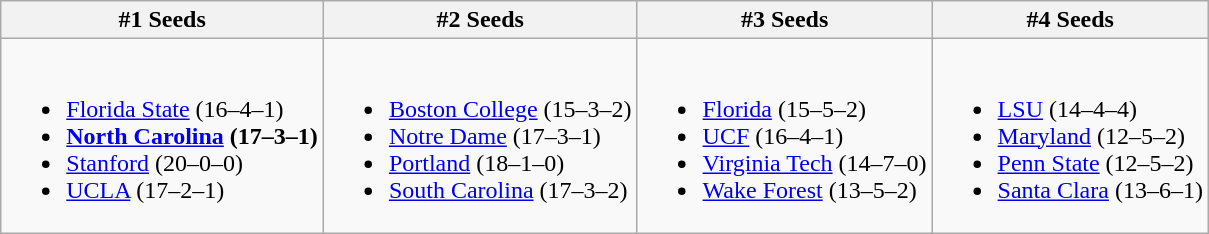<table class="wikitable">
<tr>
<th>#1 Seeds</th>
<th>#2 Seeds</th>
<th>#3 Seeds</th>
<th>#4 Seeds</th>
</tr>
<tr>
<td><br><ul><li><a href='#'>Florida State</a> (16–4–1)</li><li><strong><a href='#'>North Carolina</a> (17–3–1)</strong></li><li><a href='#'>Stanford</a> (20–0–0)</li><li><a href='#'>UCLA</a> (17–2–1)</li></ul></td>
<td><br><ul><li><a href='#'>Boston College</a> (15–3–2)</li><li><a href='#'>Notre Dame</a> (17–3–1)</li><li><a href='#'>Portland</a> (18–1–0)</li><li><a href='#'>South Carolina</a> (17–3–2)</li></ul></td>
<td><br><ul><li><a href='#'>Florida</a> (15–5–2)</li><li><a href='#'>UCF</a> (16–4–1)</li><li><a href='#'>Virginia Tech</a> (14–7–0)</li><li><a href='#'>Wake Forest</a> (13–5–2)</li></ul></td>
<td><br><ul><li><a href='#'>LSU</a> (14–4–4)</li><li><a href='#'>Maryland</a> (12–5–2)</li><li><a href='#'>Penn State</a>  (12–5–2)</li><li><a href='#'>Santa Clara</a> (13–6–1)</li></ul></td>
</tr>
</table>
